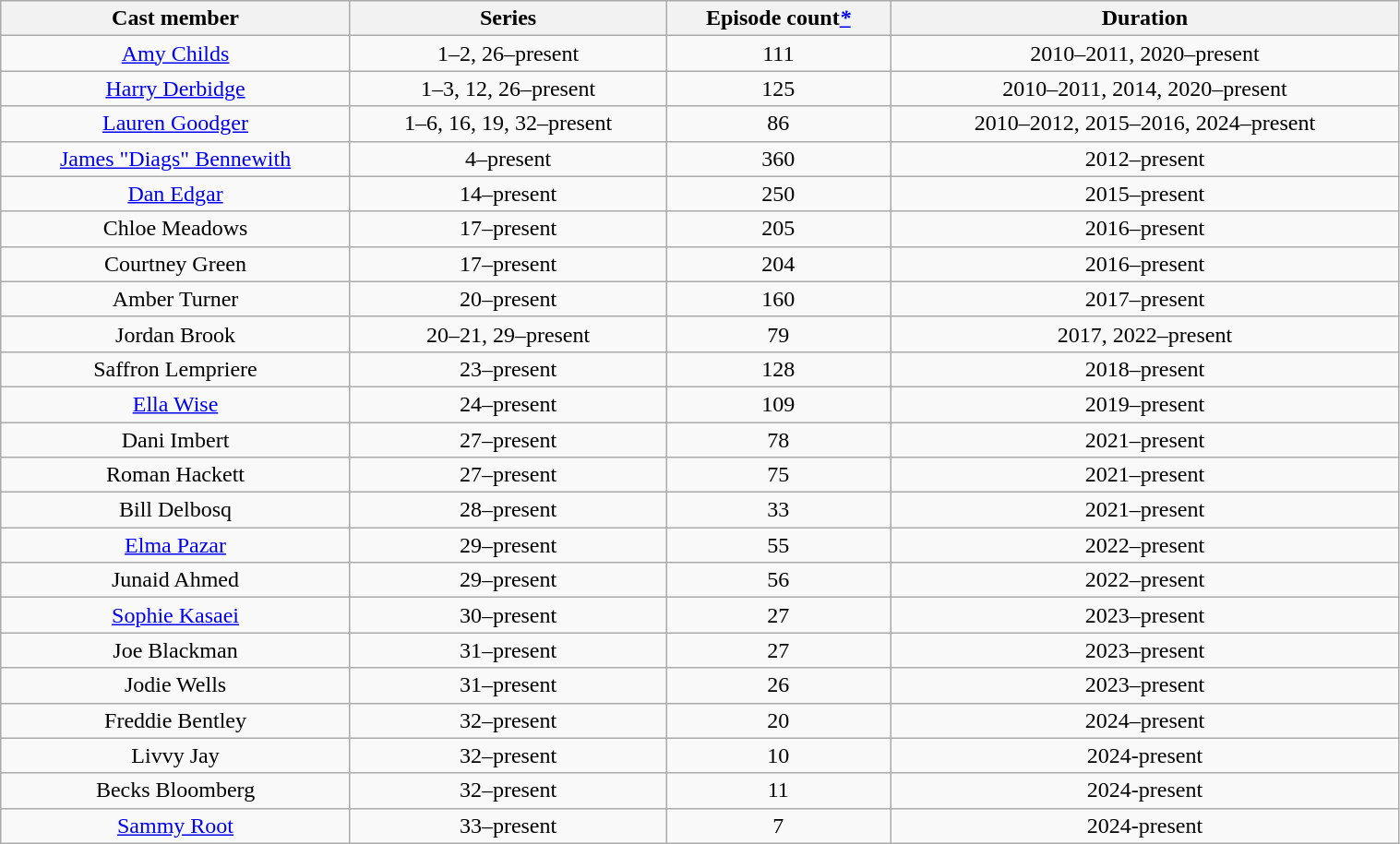<table class="wikitable sortable" style="text-align:center; width:80%;">
<tr>
<th>Cast member</th>
<th>Series</th>
<th>Episode count<em><a href='#'>*</a></em></th>
<th>Duration</th>
</tr>
<tr>
<td><a href='#'>Amy Childs</a></td>
<td>1–2, 26–present</td>
<td>111</td>
<td>2010–2011, 2020–present</td>
</tr>
<tr>
<td><a href='#'>Harry Derbidge</a></td>
<td>1–3, 12, 26–present</td>
<td>125</td>
<td>2010–2011, 2014, 2020–present</td>
</tr>
<tr>
<td><a href='#'>Lauren Goodger</a></td>
<td>1–6, 16, 19, 32–present</td>
<td>86</td>
<td>2010–2012, 2015–2016, 2024–present</td>
</tr>
<tr>
<td><a href='#'>James "Diags" Bennewith</a></td>
<td>4–present</td>
<td>360</td>
<td>2012–present</td>
</tr>
<tr>
<td><a href='#'>Dan Edgar</a></td>
<td>14–present</td>
<td>250</td>
<td>2015–present</td>
</tr>
<tr>
<td>Chloe Meadows</td>
<td>17–present</td>
<td>205</td>
<td>2016–present</td>
</tr>
<tr>
<td>Courtney Green</td>
<td>17–present</td>
<td>204</td>
<td>2016–present</td>
</tr>
<tr>
<td>Amber Turner</td>
<td>20–present</td>
<td>160</td>
<td>2017–present</td>
</tr>
<tr>
<td>Jordan Brook</td>
<td>20–21, 29–present</td>
<td>79</td>
<td>2017, 2022–present</td>
</tr>
<tr>
<td>Saffron Lempriere</td>
<td>23–present</td>
<td>128</td>
<td>2018–present</td>
</tr>
<tr>
<td><a href='#'>Ella Wise</a></td>
<td>24–present</td>
<td>109</td>
<td>2019–present</td>
</tr>
<tr>
<td>Dani Imbert</td>
<td>27–present</td>
<td>78</td>
<td>2021–present</td>
</tr>
<tr>
<td>Roman Hackett</td>
<td>27–present</td>
<td>75</td>
<td>2021–present</td>
</tr>
<tr>
<td>Bill Delbosq</td>
<td>28–present</td>
<td>33</td>
<td>2021–present</td>
</tr>
<tr>
<td><a href='#'>Elma Pazar</a></td>
<td>29–present</td>
<td>55</td>
<td>2022–present</td>
</tr>
<tr>
<td>Junaid Ahmed</td>
<td>29–present</td>
<td>56</td>
<td>2022–present</td>
</tr>
<tr>
<td><a href='#'>Sophie Kasaei</a></td>
<td>30–present</td>
<td>27</td>
<td>2023–present</td>
</tr>
<tr>
<td>Joe Blackman</td>
<td>31–present</td>
<td>27</td>
<td>2023–present</td>
</tr>
<tr>
<td>Jodie Wells</td>
<td>31–present</td>
<td>26</td>
<td>2023–present</td>
</tr>
<tr>
<td>Freddie Bentley</td>
<td>32–present</td>
<td>20</td>
<td>2024–present</td>
</tr>
<tr>
<td>Livvy Jay</td>
<td>32–present</td>
<td>10</td>
<td>2024-present</td>
</tr>
<tr>
<td>Becks Bloomberg</td>
<td>32–present</td>
<td>11</td>
<td>2024-present</td>
</tr>
<tr>
<td><a href='#'>Sammy Root</a></td>
<td>33–present</td>
<td>7</td>
<td>2024-present</td>
</tr>
</table>
